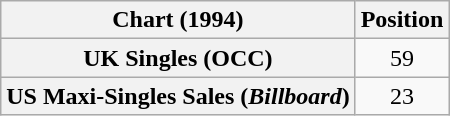<table class="wikitable plainrowheaders" style="text-align:center">
<tr>
<th>Chart (1994)</th>
<th>Position</th>
</tr>
<tr>
<th scope="row">UK Singles (OCC)</th>
<td>59</td>
</tr>
<tr>
<th scope="row">US Maxi-Singles Sales (<em>Billboard</em>)</th>
<td>23</td>
</tr>
</table>
